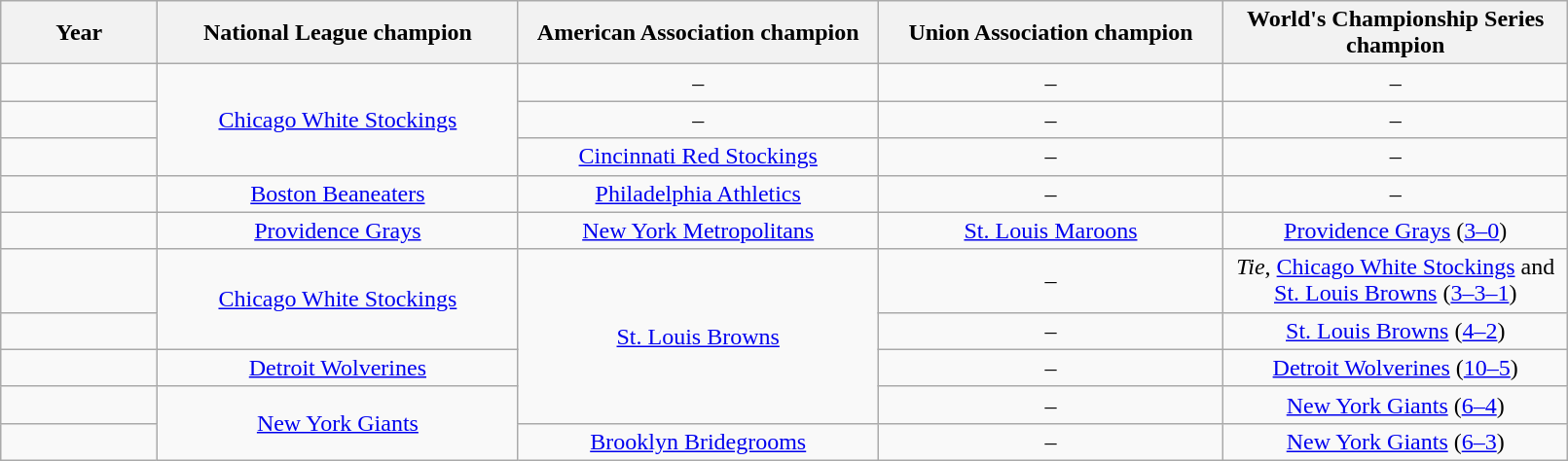<table class="wikitable" width="85%" style="text-align:center;">
<tr>
<th width="10%">Year</th>
<th width="23%">National League champion</th>
<th width="23%">American Association champion</th>
<th width="22%">Union Association champion</th>
<th width="22%">World's Championship Series champion</th>
</tr>
<tr>
<td></td>
<td rowspan="3"><a href='#'>Chicago White Stockings</a></td>
<td>–</td>
<td>–</td>
<td>–</td>
</tr>
<tr>
<td></td>
<td>–</td>
<td>–</td>
<td>–</td>
</tr>
<tr>
<td></td>
<td><a href='#'>Cincinnati Red Stockings</a></td>
<td>–</td>
<td>–</td>
</tr>
<tr>
<td></td>
<td><a href='#'>Boston Beaneaters</a></td>
<td><a href='#'>Philadelphia Athletics</a></td>
<td>–</td>
<td>–</td>
</tr>
<tr>
<td></td>
<td><a href='#'>Providence Grays</a></td>
<td><a href='#'>New York Metropolitans</a></td>
<td><a href='#'>St. Louis Maroons</a></td>
<td><a href='#'>Providence Grays</a> (<a href='#'>3–0</a>)</td>
</tr>
<tr>
<td></td>
<td rowspan="2"><a href='#'>Chicago White Stockings</a></td>
<td rowspan="4"><a href='#'>St. Louis Browns</a></td>
<td>–</td>
<td><em>Tie</em>, <a href='#'>Chicago White Stockings</a> and <a href='#'>St. Louis Browns</a> (<a href='#'>3–3–1</a>)</td>
</tr>
<tr>
<td></td>
<td>–</td>
<td><a href='#'>St. Louis Browns</a> (<a href='#'>4–2</a>)</td>
</tr>
<tr>
<td></td>
<td><a href='#'>Detroit Wolverines</a></td>
<td>–</td>
<td><a href='#'>Detroit Wolverines</a> (<a href='#'>10–5</a>)</td>
</tr>
<tr>
<td></td>
<td rowspan="2"><a href='#'>New York Giants</a></td>
<td>–</td>
<td><a href='#'>New York Giants</a> (<a href='#'>6–4</a>)</td>
</tr>
<tr>
<td></td>
<td><a href='#'>Brooklyn Bridegrooms</a></td>
<td>–</td>
<td><a href='#'>New York Giants</a> (<a href='#'>6–3</a>)</td>
</tr>
</table>
